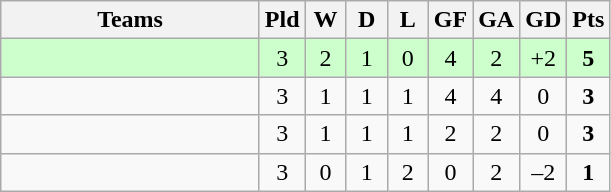<table class="wikitable" style="text-align: center;">
<tr>
<th width=165>Teams</th>
<th width=20>Pld</th>
<th width=20>W</th>
<th width=20>D</th>
<th width=20>L</th>
<th width=20>GF</th>
<th width=20>GA</th>
<th width=20>GD</th>
<th width=20>Pts</th>
</tr>
<tr align=center style="background:#ccffcc;">
<td style="text-align:left;"></td>
<td>3</td>
<td>2</td>
<td>1</td>
<td>0</td>
<td>4</td>
<td>2</td>
<td>+2</td>
<td><strong>5</strong></td>
</tr>
<tr align=center>
<td style="text-align:left;"></td>
<td>3</td>
<td>1</td>
<td>1</td>
<td>1</td>
<td>4</td>
<td>4</td>
<td>0</td>
<td><strong>3</strong></td>
</tr>
<tr align=center>
<td style="text-align:left;"></td>
<td>3</td>
<td>1</td>
<td>1</td>
<td>1</td>
<td>2</td>
<td>2</td>
<td>0</td>
<td><strong>3</strong></td>
</tr>
<tr align=center>
<td style="text-align:left;"></td>
<td>3</td>
<td>0</td>
<td>1</td>
<td>2</td>
<td>0</td>
<td>2</td>
<td>–2</td>
<td><strong>1</strong></td>
</tr>
</table>
